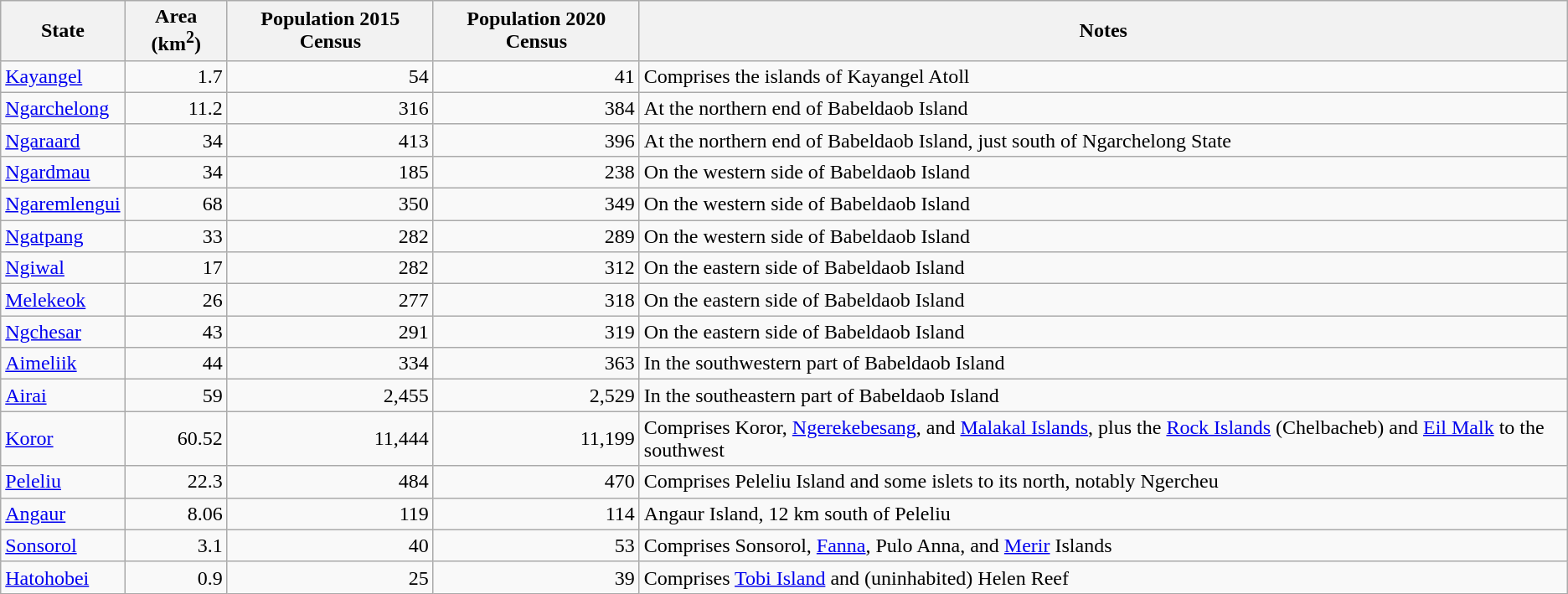<table class="sortable wikitable">
<tr>
<th>State</th>
<th>Area (km<sup>2</sup>)</th>
<th>Population 2015 Census</th>
<th>Population 2020 Census</th>
<th>Notes</th>
</tr>
<tr>
<td> <a href='#'>Kayangel</a></td>
<td style="text-align:right;">1.7</td>
<td style="text-align:right;">54</td>
<td style="text-align:right;">41</td>
<td>Comprises the islands of Kayangel Atoll</td>
</tr>
<tr>
<td> <a href='#'>Ngarchelong</a></td>
<td style="text-align:right;">11.2</td>
<td style="text-align:right;">316</td>
<td style="text-align:right;">384</td>
<td>At the northern end of Babeldaob Island</td>
</tr>
<tr>
<td> <a href='#'>Ngaraard</a></td>
<td style="text-align:right;">34</td>
<td style="text-align:right;">413</td>
<td style="text-align:right;">396</td>
<td>At the northern end of Babeldaob Island, just south of Ngarchelong State</td>
</tr>
<tr>
<td> <a href='#'>Ngardmau</a></td>
<td style="text-align:right;">34</td>
<td style="text-align:right;">185</td>
<td style="text-align:right;">238</td>
<td>On the western side of Babeldaob Island</td>
</tr>
<tr>
<td> <a href='#'>Ngaremlengui</a></td>
<td style="text-align:right;">68</td>
<td style="text-align:right;">350</td>
<td style="text-align:right;">349</td>
<td>On the western side of Babeldaob Island</td>
</tr>
<tr>
<td> <a href='#'>Ngatpang</a></td>
<td style="text-align:right;">33</td>
<td style="text-align:right;">282</td>
<td style="text-align:right;">289</td>
<td>On the western side of Babeldaob Island</td>
</tr>
<tr>
<td> <a href='#'>Ngiwal</a></td>
<td style="text-align:right;">17</td>
<td style="text-align:right;">282</td>
<td style="text-align:right;">312</td>
<td>On the eastern side of Babeldaob Island</td>
</tr>
<tr>
<td> <a href='#'>Melekeok</a></td>
<td style="text-align:right;">26</td>
<td style="text-align:right;">277</td>
<td style="text-align:right;">318</td>
<td>On the eastern side of Babeldaob Island</td>
</tr>
<tr>
<td> <a href='#'>Ngchesar</a></td>
<td style="text-align:right;">43</td>
<td style="text-align:right;">291</td>
<td style="text-align:right;">319</td>
<td>On the eastern side of Babeldaob Island</td>
</tr>
<tr>
<td> <a href='#'>Aimeliik</a></td>
<td style="text-align:right;">44</td>
<td style="text-align:right;">334</td>
<td style="text-align:right;">363</td>
<td>In the southwestern part of Babeldaob Island</td>
</tr>
<tr>
<td> <a href='#'>Airai</a></td>
<td style="text-align:right;">59</td>
<td style="text-align:right;">2,455</td>
<td style="text-align:right;">2,529</td>
<td>In the southeastern part of Babeldaob Island</td>
</tr>
<tr>
<td> <a href='#'>Koror</a></td>
<td style="text-align:right;">60.52</td>
<td style="text-align:right;">11,444</td>
<td style="text-align:right;">11,199</td>
<td>Comprises Koror, <a href='#'>Ngerekebesang</a>, and <a href='#'>Malakal Islands</a>, plus the <a href='#'>Rock Islands</a> (Chelbacheb) and <a href='#'>Eil Malk</a> to the southwest</td>
</tr>
<tr>
<td> <a href='#'>Peleliu</a></td>
<td style="text-align:right;">22.3</td>
<td style="text-align:right;">484</td>
<td style="text-align:right;">470</td>
<td>Comprises Peleliu Island and some islets to its north, notably Ngercheu</td>
</tr>
<tr>
<td> <a href='#'>Angaur</a></td>
<td style="text-align:right;">8.06</td>
<td style="text-align:right;">119</td>
<td style="text-align:right;">114</td>
<td>Angaur Island, 12 km south of Peleliu</td>
</tr>
<tr>
<td> <a href='#'>Sonsorol</a></td>
<td style="text-align:right;">3.1</td>
<td style="text-align:right;">40</td>
<td style="text-align:right;">53</td>
<td>Comprises Sonsorol, <a href='#'>Fanna</a>, Pulo Anna, and <a href='#'>Merir</a> Islands</td>
</tr>
<tr>
<td> <a href='#'>Hatohobei</a></td>
<td style="text-align:right;">0.9</td>
<td style="text-align:right;">25</td>
<td style="text-align:right;">39</td>
<td>Comprises <a href='#'>Tobi Island</a> and (uninhabited) Helen Reef</td>
</tr>
</table>
